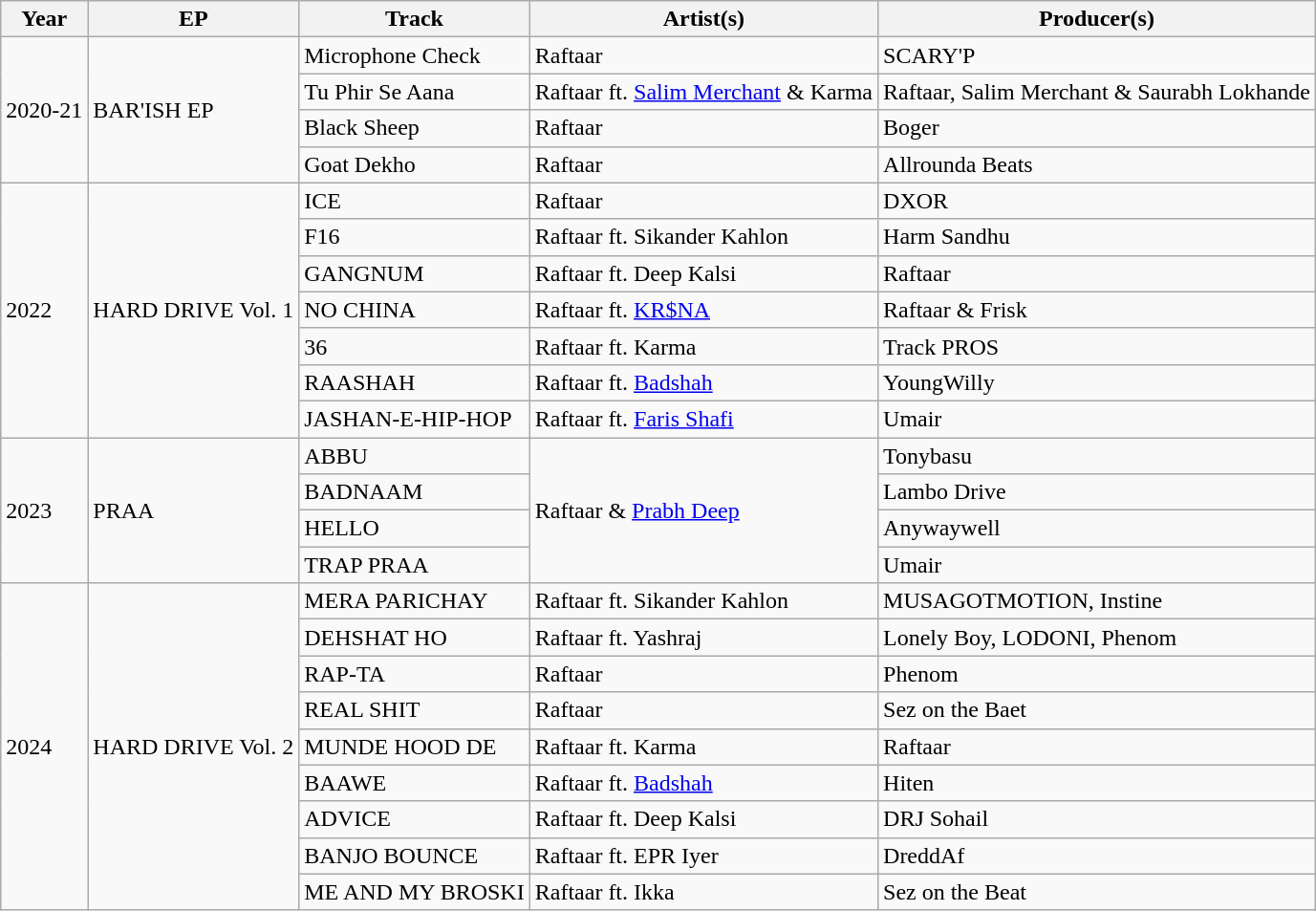<table class="wikitable">
<tr>
<th>Year</th>
<th>EP</th>
<th>Track</th>
<th>Artist(s)</th>
<th>Producer(s)</th>
</tr>
<tr>
<td rowspan="4">2020-21</td>
<td rowspan="4">BAR'ISH EP</td>
<td>Microphone Check</td>
<td>Raftaar</td>
<td>SCARY'P</td>
</tr>
<tr>
<td>Tu Phir Se Aana</td>
<td>Raftaar ft. <a href='#'>Salim Merchant</a> & Karma</td>
<td>Raftaar, Salim Merchant & Saurabh Lokhande</td>
</tr>
<tr>
<td>Black Sheep</td>
<td>Raftaar</td>
<td>Boger</td>
</tr>
<tr>
<td>Goat Dekho</td>
<td>Raftaar</td>
<td>Allrounda Beats</td>
</tr>
<tr>
<td rowspan="7">2022</td>
<td rowspan="7">HARD DRIVE  Vol. 1</td>
<td>ICE</td>
<td>Raftaar</td>
<td>DXOR</td>
</tr>
<tr>
<td>F16</td>
<td>Raftaar ft. Sikander Kahlon</td>
<td>Harm Sandhu</td>
</tr>
<tr>
<td>GANGNUM</td>
<td>Raftaar ft. Deep Kalsi</td>
<td>Raftaar</td>
</tr>
<tr>
<td>NO CHINA</td>
<td>Raftaar ft. <a href='#'>KR$NA</a></td>
<td>Raftaar & Frisk</td>
</tr>
<tr>
<td>36</td>
<td>Raftaar ft. Karma</td>
<td>Track PROS</td>
</tr>
<tr>
<td>RAASHAH</td>
<td>Raftaar ft. <a href='#'>Badshah</a></td>
<td>YoungWilly</td>
</tr>
<tr>
<td>JASHAN-E-HIP-HOP</td>
<td>Raftaar ft. <a href='#'>Faris Shafi</a></td>
<td>Umair</td>
</tr>
<tr>
<td rowspan="4">2023</td>
<td rowspan="4">PRAA</td>
<td>ABBU</td>
<td rowspan="4">Raftaar & <a href='#'>Prabh Deep</a></td>
<td>Tonybasu</td>
</tr>
<tr>
<td>BADNAAM</td>
<td>Lambo Drive</td>
</tr>
<tr>
<td>HELLO</td>
<td>Anywaywell</td>
</tr>
<tr>
<td>TRAP PRAA</td>
<td>Umair</td>
</tr>
<tr>
<td rowspan="9">2024</td>
<td rowspan="9">HARD DRIVE  Vol. 2</td>
<td>MERA PARICHAY</td>
<td>Raftaar ft. Sikander Kahlon</td>
<td>MUSAGOTMOTION, Instine</td>
</tr>
<tr>
<td>DEHSHAT HO</td>
<td>Raftaar ft. Yashraj</td>
<td>Lonely Boy, LODONI, Phenom</td>
</tr>
<tr>
<td>RAP-TA</td>
<td>Raftaar</td>
<td>Phenom</td>
</tr>
<tr>
<td>REAL SHIT</td>
<td>Raftaar</td>
<td>Sez on the Baet</td>
</tr>
<tr>
<td>MUNDE HOOD DE</td>
<td>Raftaar ft. Karma</td>
<td>Raftaar</td>
</tr>
<tr>
<td>BAAWE</td>
<td>Raftaar ft. <a href='#'>Badshah</a></td>
<td>Hiten</td>
</tr>
<tr>
<td>ADVICE</td>
<td>Raftaar ft. Deep Kalsi</td>
<td>DRJ Sohail</td>
</tr>
<tr>
<td>BANJO BOUNCE</td>
<td>Raftaar ft. EPR Iyer</td>
<td>DreddAf</td>
</tr>
<tr>
<td>ME AND MY BROSKI</td>
<td>Raftaar ft. Ikka</td>
<td>Sez on the Beat</td>
</tr>
</table>
